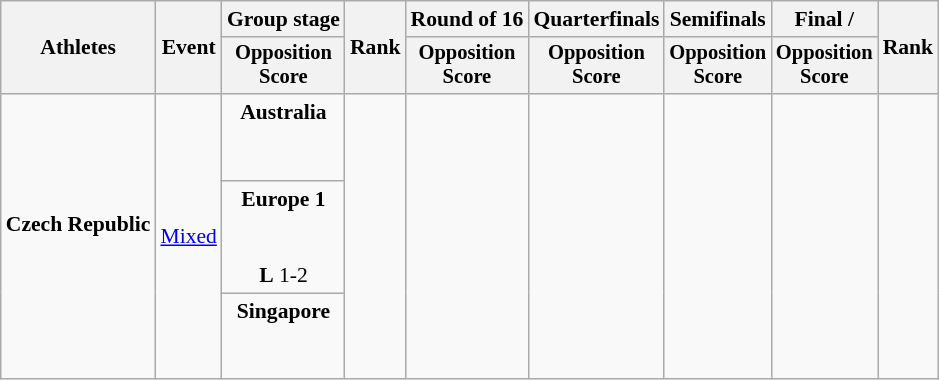<table class=wikitable style="font-size:90%">
<tr>
<th rowspan="2">Athletes</th>
<th rowspan="2">Event</th>
<th>Group stage</th>
<th rowspan="2">Rank</th>
<th>Round of 16</th>
<th>Quarterfinals</th>
<th>Semifinals</th>
<th>Final / </th>
<th rowspan=2>Rank</th>
</tr>
<tr style="font-size:95%">
<th>Opposition<br>Score</th>
<th>Opposition<br>Score</th>
<th>Opposition<br>Score</th>
<th>Opposition<br>Score</th>
<th>Opposition<br>Score</th>
</tr>
<tr align=center>
<td align=left rowspan=3><strong>Czech Republic</strong><br><br></td>
<td align=left rowspan=3><a href='#'>Mixed</a></td>
<td><strong>Australia</strong><br><br><br></td>
<td rowspan=3></td>
<td rowspan=3></td>
<td rowspan=3></td>
<td rowspan=3></td>
<td rowspan=3></td>
<td rowspan=3></td>
</tr>
<tr align=center>
<td><strong>Europe 1</strong><br><br><br><strong>L</strong> 1-2</td>
</tr>
<tr align=center>
<td><strong>Singapore</strong><br><br><br></td>
</tr>
</table>
